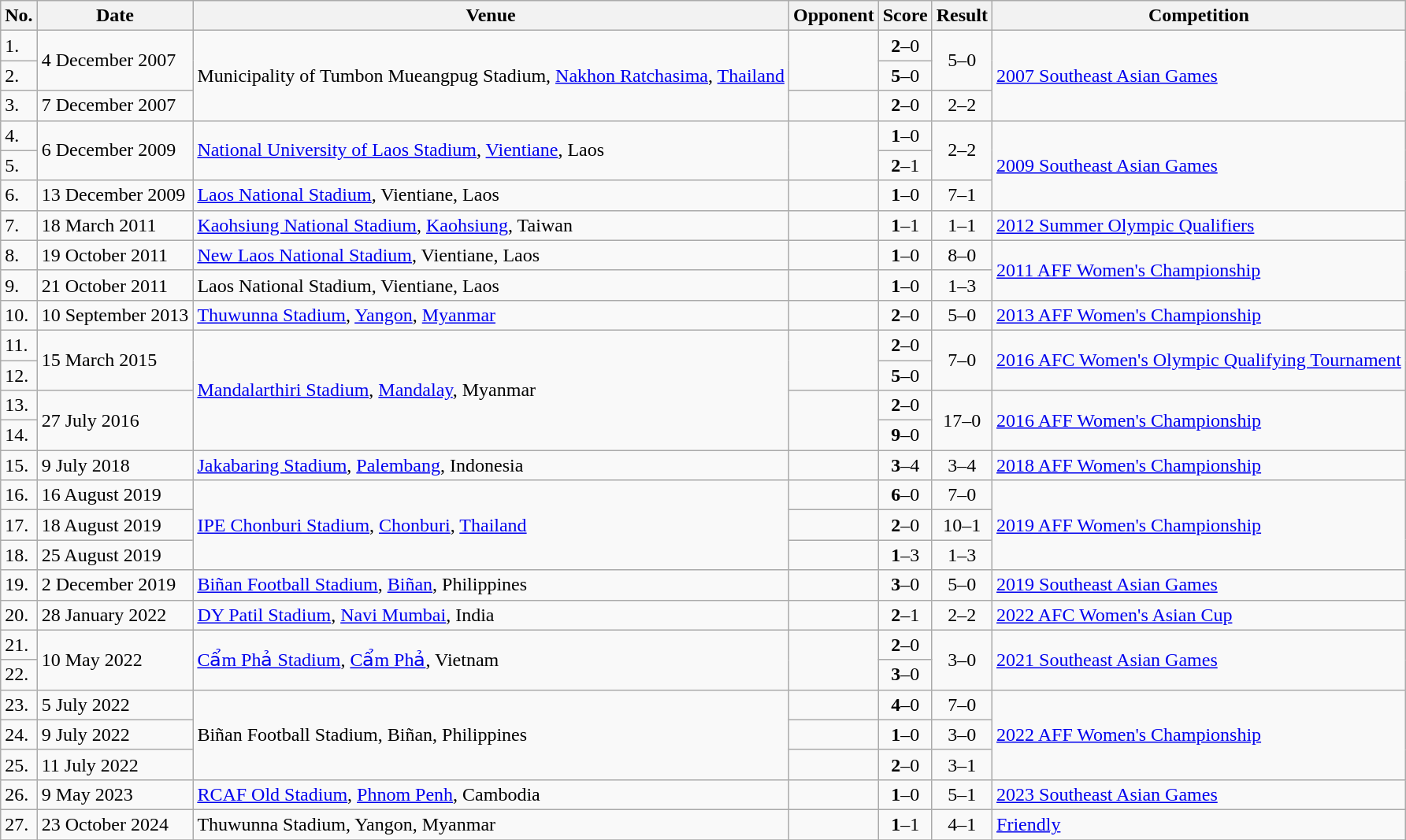<table class="wikitable">
<tr>
<th>No.</th>
<th>Date</th>
<th>Venue</th>
<th>Opponent</th>
<th>Score</th>
<th>Result</th>
<th>Competition</th>
</tr>
<tr>
<td>1.</td>
<td rowspan=2>4 December 2007</td>
<td rowspan=3>Municipality of Tumbon Mueangpug Stadium, <a href='#'>Nakhon Ratchasima</a>, <a href='#'>Thailand</a></td>
<td rowspan=2></td>
<td align=center><strong>2</strong>–0</td>
<td rowspan=2 align=center>5–0</td>
<td rowspan=3><a href='#'>2007 Southeast Asian Games</a></td>
</tr>
<tr>
<td>2.</td>
<td align=center><strong>5</strong>–0</td>
</tr>
<tr>
<td>3.</td>
<td>7 December 2007</td>
<td></td>
<td align=center><strong>2</strong>–0</td>
<td align=center>2–2</td>
</tr>
<tr>
<td>4.</td>
<td rowspan=2>6 December 2009</td>
<td rowspan=2><a href='#'>National University of Laos Stadium</a>, <a href='#'>Vientiane</a>, Laos</td>
<td rowspan=2></td>
<td align=center><strong>1</strong>–0</td>
<td rowspan=2 align=center>2–2</td>
<td rowspan=3><a href='#'>2009 Southeast Asian Games</a></td>
</tr>
<tr>
<td>5.</td>
<td align=center><strong>2</strong>–1</td>
</tr>
<tr>
<td>6.</td>
<td>13 December 2009</td>
<td><a href='#'>Laos National Stadium</a>, Vientiane, Laos</td>
<td></td>
<td align=center><strong>1</strong>–0</td>
<td align=center>7–1</td>
</tr>
<tr>
<td>7.</td>
<td>18 March 2011</td>
<td><a href='#'>Kaohsiung National Stadium</a>, <a href='#'>Kaohsiung</a>, Taiwan</td>
<td></td>
<td align=center><strong>1</strong>–1</td>
<td align=center>1–1</td>
<td><a href='#'>2012 Summer Olympic Qualifiers</a></td>
</tr>
<tr>
<td>8.</td>
<td>19 October 2011</td>
<td><a href='#'>New Laos National Stadium</a>, Vientiane, Laos</td>
<td></td>
<td align=center><strong>1</strong>–0</td>
<td align=center>8–0</td>
<td rowspan=2><a href='#'>2011 AFF Women's Championship</a></td>
</tr>
<tr>
<td>9.</td>
<td>21 October 2011</td>
<td>Laos National Stadium, Vientiane, Laos</td>
<td></td>
<td align=center><strong>1</strong>–0</td>
<td align=center>1–3</td>
</tr>
<tr>
<td>10.</td>
<td>10 September 2013</td>
<td><a href='#'>Thuwunna Stadium</a>, <a href='#'>Yangon</a>, <a href='#'>Myanmar</a></td>
<td></td>
<td align=center><strong>2</strong>–0</td>
<td align=center>5–0</td>
<td><a href='#'>2013 AFF Women's Championship</a></td>
</tr>
<tr>
<td>11.</td>
<td rowspan=2>15 March 2015</td>
<td rowspan=4><a href='#'>Mandalarthiri Stadium</a>, <a href='#'>Mandalay</a>, Myanmar</td>
<td rowspan=2></td>
<td align=center><strong>2</strong>–0</td>
<td rowspan=2 align=center>7–0</td>
<td rowspan=2><a href='#'>2016 AFC Women's Olympic Qualifying Tournament</a></td>
</tr>
<tr>
<td>12.</td>
<td align=center><strong>5</strong>–0</td>
</tr>
<tr>
<td>13.</td>
<td rowspan=2>27 July 2016</td>
<td rowspan=2></td>
<td align=center><strong>2</strong>–0</td>
<td rowspan=2 align=center>17–0</td>
<td rowspan=2><a href='#'>2016 AFF Women's Championship</a></td>
</tr>
<tr>
<td>14.</td>
<td align=center><strong>9</strong>–0</td>
</tr>
<tr>
<td>15.</td>
<td>9 July 2018</td>
<td><a href='#'>Jakabaring Stadium</a>, <a href='#'>Palembang</a>, Indonesia</td>
<td></td>
<td align=center><strong>3</strong>–4</td>
<td align=center>3–4</td>
<td><a href='#'>2018 AFF Women's Championship</a></td>
</tr>
<tr>
<td>16.</td>
<td>16 August 2019</td>
<td rowspan=3><a href='#'>IPE Chonburi Stadium</a>, <a href='#'>Chonburi</a>, <a href='#'>Thailand</a></td>
<td></td>
<td align=center><strong>6</strong>–0</td>
<td align=center>7–0</td>
<td rowspan=3><a href='#'>2019 AFF Women's Championship</a></td>
</tr>
<tr>
<td>17.</td>
<td>18 August 2019</td>
<td></td>
<td align=center><strong>2</strong>–0</td>
<td align=center>10–1</td>
</tr>
<tr>
<td>18.</td>
<td>25 August 2019</td>
<td></td>
<td align=center><strong>1</strong>–3</td>
<td align=center>1–3</td>
</tr>
<tr>
<td>19.</td>
<td>2 December 2019</td>
<td><a href='#'>Biñan Football Stadium</a>, <a href='#'>Biñan</a>, Philippines</td>
<td></td>
<td align=center><strong>3</strong>–0</td>
<td align=center>5–0</td>
<td><a href='#'>2019 Southeast Asian Games</a></td>
</tr>
<tr>
<td>20.</td>
<td>28 January 2022</td>
<td><a href='#'>DY Patil Stadium</a>, <a href='#'>Navi Mumbai</a>, India</td>
<td></td>
<td align=center><strong>2</strong>–1</td>
<td align=center>2–2</td>
<td><a href='#'>2022 AFC Women's Asian Cup</a></td>
</tr>
<tr>
<td>21.</td>
<td rowspan=2>10 May 2022</td>
<td rowspan=2><a href='#'>Cẩm Phả Stadium</a>, <a href='#'>Cẩm Phả</a>, Vietnam</td>
<td rowspan=2></td>
<td align=center><strong>2</strong>–0</td>
<td rowspan=2 align=center>3–0</td>
<td rowspan=2><a href='#'>2021 Southeast Asian Games</a></td>
</tr>
<tr>
<td>22.</td>
<td align=center><strong>3</strong>–0</td>
</tr>
<tr>
<td>23.</td>
<td>5 July 2022</td>
<td rowspan=3>Biñan Football Stadium, Biñan, Philippines</td>
<td></td>
<td align=center><strong>4</strong>–0</td>
<td align=center>7–0</td>
<td rowspan=3><a href='#'>2022 AFF Women's Championship</a></td>
</tr>
<tr>
<td>24.</td>
<td>9 July 2022</td>
<td></td>
<td align=center><strong>1</strong>–0</td>
<td align=center>3–0</td>
</tr>
<tr>
<td>25.</td>
<td>11 July 2022</td>
<td></td>
<td align=center><strong>2</strong>–0</td>
<td align=center>3–1</td>
</tr>
<tr>
<td>26.</td>
<td>9 May 2023</td>
<td><a href='#'>RCAF Old Stadium</a>, <a href='#'>Phnom Penh</a>, Cambodia</td>
<td></td>
<td align=center><strong>1</strong>–0</td>
<td align=center>5–1</td>
<td><a href='#'>2023 Southeast Asian Games</a></td>
</tr>
<tr>
<td>27.</td>
<td>23 October 2024</td>
<td>Thuwunna Stadium, Yangon, Myanmar</td>
<td></td>
<td align=center><strong>1</strong>–1</td>
<td align=center>4–1</td>
<td><a href='#'>Friendly</a></td>
</tr>
<tr>
</tr>
</table>
